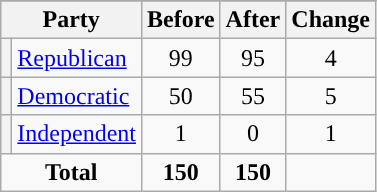<table class="wikitable" style="text-align:center;">
<tr>
</tr>
<tr>
<th colspan=2>Party</th>
<th>Before</th>
<th>After</th>
<th>Change</th>
</tr>
<tr>
<th style="background-color:"></th>
<td style="text-align:left;"><a href='#'>Republican</a></td>
<td>99</td>
<td>95</td>
<td> 4</td>
</tr>
<tr>
<th style="background-color:"></th>
<td style="text-align:left;"><a href='#'>Democratic</a></td>
<td>50</td>
<td>55</td>
<td> 5</td>
</tr>
<tr>
<th style="background-color:"></th>
<td style="text-align:left;"><a href='#'>Independent</a></td>
<td>1</td>
<td>0</td>
<td> 1</td>
</tr>
<tr>
<td colspan=2><strong>Total</strong></td>
<td><strong>150</strong></td>
<td><strong>150</strong></td>
<td></td>
</tr>
</table>
